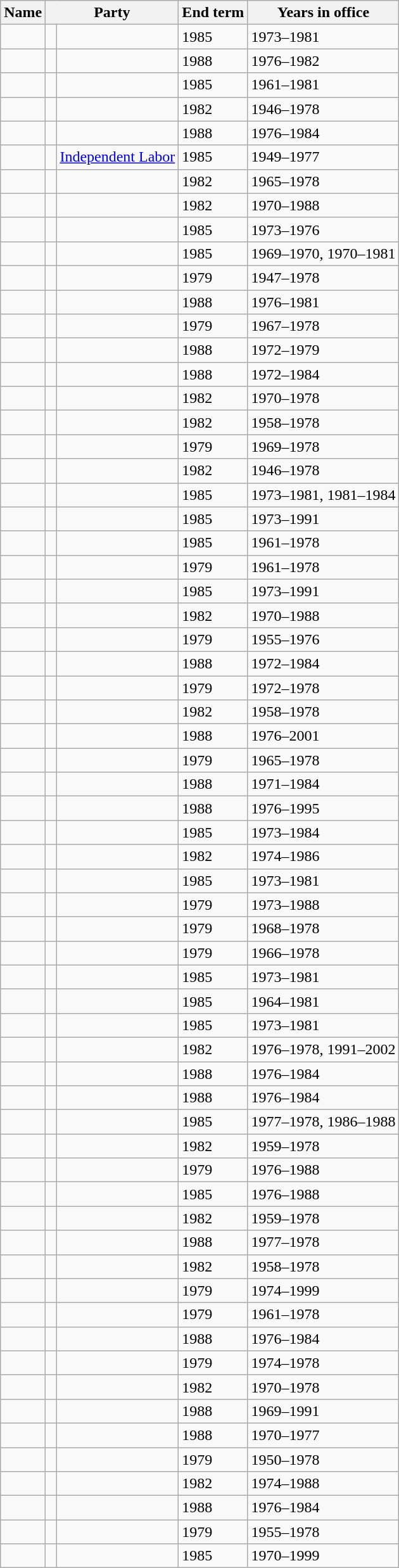<table class="wikitable sortable">
<tr>
<th>Name</th>
<th colspan=2>Party</th>
<th>End term</th>
<th>Years in office</th>
</tr>
<tr>
<td></td>
<td> </td>
<td></td>
<td>1985</td>
<td>1973–1981</td>
</tr>
<tr>
<td></td>
<td> </td>
<td></td>
<td>1988</td>
<td>1976–1982</td>
</tr>
<tr>
<td></td>
<td> </td>
<td></td>
<td>1985</td>
<td>1961–1981</td>
</tr>
<tr>
<td></td>
<td> </td>
<td></td>
<td>1982</td>
<td>1946–1978</td>
</tr>
<tr>
<td></td>
<td> </td>
<td></td>
<td>1988</td>
<td>1976–1984</td>
</tr>
<tr>
<td></td>
<td> </td>
<td><a href='#'>Independent Labor</a></td>
<td>1985</td>
<td>1949–1977</td>
</tr>
<tr>
<td></td>
<td> </td>
<td></td>
<td>1982</td>
<td>1965–1978</td>
</tr>
<tr>
<td></td>
<td> </td>
<td></td>
<td>1982</td>
<td>1970–1988</td>
</tr>
<tr>
<td></td>
<td> </td>
<td></td>
<td>1985</td>
<td>1973–1976</td>
</tr>
<tr>
<td></td>
<td> </td>
<td></td>
<td>1985</td>
<td>1969–1970, 1970–1981</td>
</tr>
<tr>
<td></td>
<td> </td>
<td></td>
<td>1979</td>
<td>1947–1978</td>
</tr>
<tr>
<td></td>
<td> </td>
<td></td>
<td>1988</td>
<td>1976–1981</td>
</tr>
<tr>
<td></td>
<td> </td>
<td></td>
<td>1979</td>
<td>1967–1978</td>
</tr>
<tr>
<td></td>
<td> </td>
<td></td>
<td>1988</td>
<td>1972–1979</td>
</tr>
<tr>
<td></td>
<td> </td>
<td></td>
<td>1988</td>
<td>1972–1984</td>
</tr>
<tr>
<td></td>
<td> </td>
<td></td>
<td>1982</td>
<td>1970–1978</td>
</tr>
<tr>
<td></td>
<td> </td>
<td></td>
<td>1982</td>
<td>1958–1978</td>
</tr>
<tr>
<td></td>
<td> </td>
<td></td>
<td>1979</td>
<td>1969–1978</td>
</tr>
<tr>
<td></td>
<td> </td>
<td></td>
<td>1982</td>
<td>1946–1978</td>
</tr>
<tr>
<td></td>
<td> </td>
<td></td>
<td>1985</td>
<td>1973–1981, 1981–1984</td>
</tr>
<tr>
<td></td>
<td> </td>
<td></td>
<td>1985</td>
<td>1973–1991</td>
</tr>
<tr>
<td></td>
<td> </td>
<td></td>
<td>1985</td>
<td>1961–1978</td>
</tr>
<tr>
<td></td>
<td> </td>
<td></td>
<td>1979</td>
<td>1961–1978</td>
</tr>
<tr>
<td></td>
<td> </td>
<td></td>
<td>1985</td>
<td>1973–1991</td>
</tr>
<tr>
<td></td>
<td> </td>
<td></td>
<td>1982</td>
<td>1970–1988</td>
</tr>
<tr>
<td></td>
<td> </td>
<td></td>
<td>1979</td>
<td>1955–1976</td>
</tr>
<tr>
<td></td>
<td> </td>
<td></td>
<td>1988</td>
<td>1972–1984</td>
</tr>
<tr>
<td></td>
<td> </td>
<td></td>
<td>1979</td>
<td>1972–1978</td>
</tr>
<tr>
<td></td>
<td> </td>
<td></td>
<td>1982</td>
<td>1958–1978</td>
</tr>
<tr>
<td></td>
<td> </td>
<td></td>
<td>1988</td>
<td>1976–2001</td>
</tr>
<tr>
<td></td>
<td> </td>
<td></td>
<td>1979</td>
<td>1965–1978</td>
</tr>
<tr>
<td></td>
<td> </td>
<td></td>
<td>1988</td>
<td>1971–1984</td>
</tr>
<tr>
<td></td>
<td> </td>
<td></td>
<td>1988</td>
<td>1976–1995</td>
</tr>
<tr>
<td></td>
<td> </td>
<td></td>
<td>1985</td>
<td>1973–1984</td>
</tr>
<tr>
<td></td>
<td> </td>
<td></td>
<td>1982</td>
<td>1974–1986</td>
</tr>
<tr>
<td></td>
<td> </td>
<td></td>
<td>1985</td>
<td>1973–1981</td>
</tr>
<tr>
<td></td>
<td> </td>
<td></td>
<td>1979</td>
<td>1973–1988</td>
</tr>
<tr>
<td></td>
<td> </td>
<td></td>
<td>1979</td>
<td>1968–1978</td>
</tr>
<tr>
<td></td>
<td> </td>
<td></td>
<td>1979</td>
<td>1966–1978</td>
</tr>
<tr>
<td></td>
<td> </td>
<td></td>
<td>1985</td>
<td>1973–1981</td>
</tr>
<tr>
<td></td>
<td> </td>
<td></td>
<td>1985</td>
<td>1964–1981</td>
</tr>
<tr>
<td></td>
<td> </td>
<td></td>
<td>1985</td>
<td>1973–1981</td>
</tr>
<tr>
<td></td>
<td> </td>
<td></td>
<td>1982</td>
<td>1976–1978, 1991–2002</td>
</tr>
<tr>
<td></td>
<td> </td>
<td></td>
<td>1988</td>
<td>1976–1984</td>
</tr>
<tr>
<td></td>
<td> </td>
<td></td>
<td>1988</td>
<td>1976–1984</td>
</tr>
<tr>
<td></td>
<td> </td>
<td></td>
<td>1985</td>
<td>1977–1978, 1986–1988</td>
</tr>
<tr>
<td></td>
<td> </td>
<td></td>
<td>1982</td>
<td>1959–1978</td>
</tr>
<tr>
<td></td>
<td> </td>
<td></td>
<td>1979</td>
<td>1976–1988</td>
</tr>
<tr>
<td></td>
<td> </td>
<td></td>
<td>1985</td>
<td>1976–1988</td>
</tr>
<tr>
<td></td>
<td> </td>
<td></td>
<td>1982</td>
<td>1959–1978</td>
</tr>
<tr>
<td></td>
<td> </td>
<td></td>
<td>1988</td>
<td>1977–1978</td>
</tr>
<tr>
<td></td>
<td> </td>
<td></td>
<td>1982</td>
<td>1958–1978</td>
</tr>
<tr>
<td></td>
<td> </td>
<td></td>
<td>1979</td>
<td>1974–1999</td>
</tr>
<tr>
<td></td>
<td> </td>
<td></td>
<td>1979</td>
<td>1961–1978</td>
</tr>
<tr>
<td></td>
<td> </td>
<td></td>
<td>1988</td>
<td>1976–1984</td>
</tr>
<tr>
<td></td>
<td> </td>
<td></td>
<td>1979</td>
<td>1974–1978</td>
</tr>
<tr>
<td></td>
<td> </td>
<td></td>
<td>1982</td>
<td>1970–1978</td>
</tr>
<tr>
<td></td>
<td> </td>
<td></td>
<td>1988</td>
<td>1969–1991</td>
</tr>
<tr>
<td></td>
<td> </td>
<td></td>
<td>1988</td>
<td>1970–1977</td>
</tr>
<tr>
<td></td>
<td> </td>
<td></td>
<td>1979</td>
<td>1950–1978</td>
</tr>
<tr>
<td></td>
<td> </td>
<td></td>
<td>1982</td>
<td>1974–1988</td>
</tr>
<tr>
<td></td>
<td> </td>
<td></td>
<td>1988</td>
<td>1976–1984</td>
</tr>
<tr>
<td></td>
<td> </td>
<td></td>
<td>1979</td>
<td>1955–1978</td>
</tr>
<tr>
<td></td>
<td> </td>
<td></td>
<td>1985</td>
<td>1970–1999</td>
</tr>
</table>
